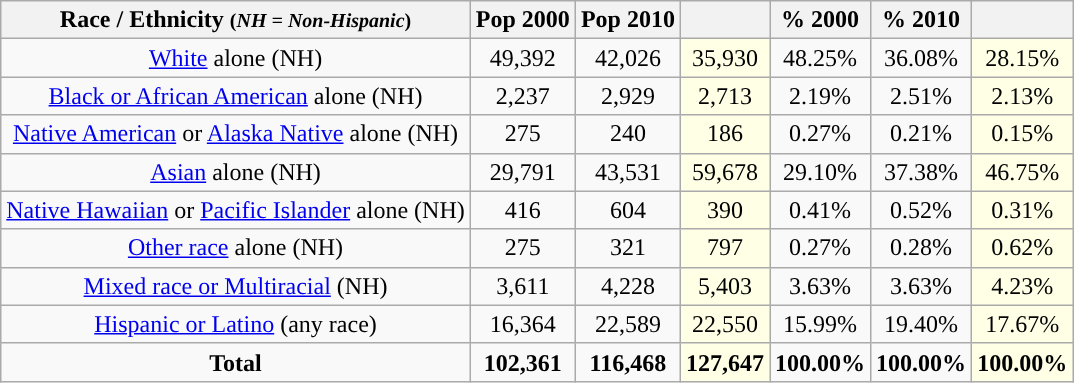<table class="wikitable" style="text-align:center;">
<tr>
<th>Race / Ethnicity <small>(<em>NH = Non-Hispanic</em>)</small></th>
<th>Pop 2000</th>
<th>Pop 2010</th>
<th></th>
<th>% 2000</th>
<th>% 2010</th>
<th></th>
</tr>
<tr>
<td><a href='#'>White</a> alone (NH)</td>
<td>49,392</td>
<td>42,026</td>
<td style='background: #ffffe6;'>35,930</td>
<td>48.25%</td>
<td>36.08%</td>
<td style='background: #ffffe6;'>28.15%</td>
</tr>
<tr>
<td><a href='#'>Black or African American</a> alone (NH)</td>
<td>2,237</td>
<td>2,929</td>
<td style='background: #ffffe6;'>2,713</td>
<td>2.19%</td>
<td>2.51%</td>
<td style='background: #ffffe6;'>2.13%</td>
</tr>
<tr>
<td><a href='#'>Native American</a> or <a href='#'>Alaska Native</a> alone (NH)</td>
<td>275</td>
<td>240</td>
<td style='background: #ffffe6;'>186</td>
<td>0.27%</td>
<td>0.21%</td>
<td style='background: #ffffe6;'>0.15%</td>
</tr>
<tr>
<td><a href='#'>Asian</a> alone (NH)</td>
<td>29,791</td>
<td>43,531</td>
<td style='background: #ffffe6;'>59,678</td>
<td>29.10%</td>
<td>37.38%</td>
<td style='background: #ffffe6;'>46.75%</td>
</tr>
<tr>
<td><a href='#'>Native Hawaiian</a> or <a href='#'>Pacific Islander</a> alone (NH)</td>
<td>416</td>
<td>604</td>
<td style='background: #ffffe6;'>390</td>
<td>0.41%</td>
<td>0.52%</td>
<td style='background: #ffffe6;'>0.31%</td>
</tr>
<tr>
<td><a href='#'>Other race</a> alone (NH)</td>
<td>275</td>
<td>321</td>
<td style='background: #ffffe6;'>797</td>
<td>0.27%</td>
<td>0.28%</td>
<td style='background: #ffffe6;'>0.62%</td>
</tr>
<tr>
<td><a href='#'>Mixed race or Multiracial</a> (NH)</td>
<td>3,611</td>
<td>4,228</td>
<td style='background: #ffffe6;'>5,403</td>
<td>3.63%</td>
<td>3.63%</td>
<td style='background: #ffffe6;'>4.23%</td>
</tr>
<tr>
<td><a href='#'>Hispanic or Latino</a> (any race)</td>
<td>16,364</td>
<td>22,589</td>
<td style='background: #ffffe6;'>22,550</td>
<td>15.99%</td>
<td>19.40%</td>
<td style='background: #ffffe6;'>17.67%</td>
</tr>
<tr>
<td><strong>Total</strong></td>
<td><strong>102,361</strong></td>
<td><strong>116,468</strong></td>
<td style='background: #ffffe6;'><strong>127,647</strong></td>
<td><strong>100.00%</strong></td>
<td><strong>100.00%</strong></td>
<td style='background: #ffffe6;'><strong>100.00%</strong></td>
</tr>
</table>
